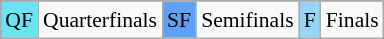<table class="wikitable" style="margin:0.5em auto; font-size:90%; line-height:1.25em;">
<tr>
</tr>
<tr>
<td bgcolor="#6be4f2" align=center>QF</td>
<td>Quarterfinals</td>
<td bgcolor="#5ea2f7" align=center>SF</td>
<td>Semifinals</td>
<td bgcolor="#95d6f7" align=center>F</td>
<td>Finals</td>
</tr>
</table>
